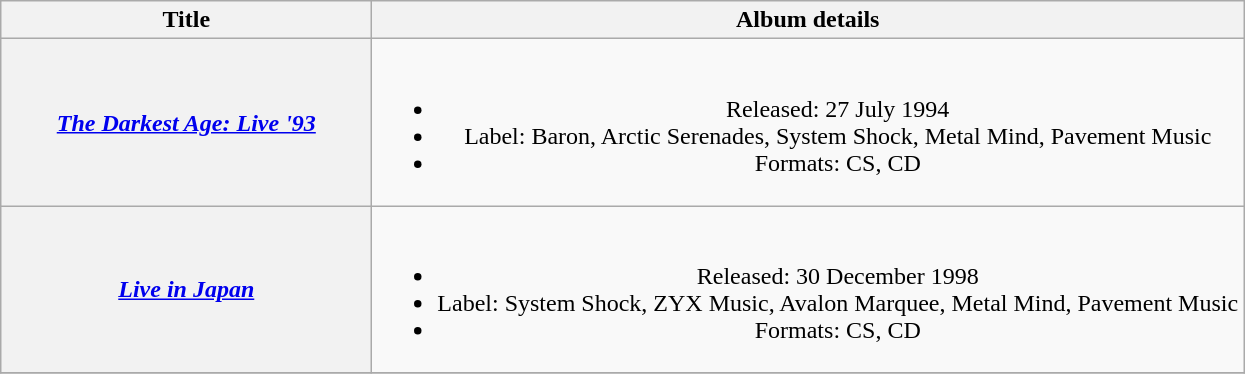<table class="wikitable plainrowheaders" style="text-align:center;">
<tr>
<th scope="col" style="width:15em;">Title</th>
<th scope="col">Album details</th>
</tr>
<tr>
<th scope="row"><em><a href='#'>The Darkest Age: Live '93</a></em></th>
<td><br><ul><li>Released: 27 July 1994</li><li>Label: Baron, Arctic Serenades, System Shock, Metal Mind, Pavement Music</li><li>Formats: CS, CD</li></ul></td>
</tr>
<tr>
<th scope="row"><em><a href='#'>Live in Japan</a></em></th>
<td><br><ul><li>Released: 30 December 1998</li><li>Label: System Shock, ZYX Music, Avalon Marquee, Metal Mind, Pavement Music</li><li>Formats: CS, CD</li></ul></td>
</tr>
<tr>
</tr>
</table>
